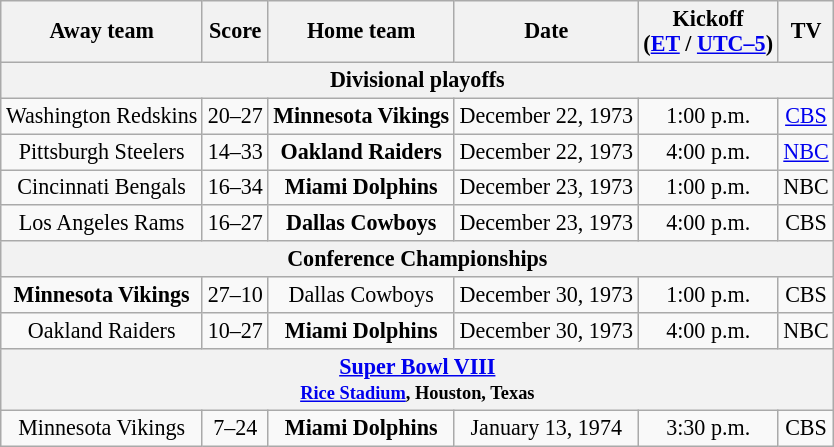<table class="wikitable" style="font-size:92%; text-align:center;">
<tr>
<th>Away team</th>
<th>Score</th>
<th>Home team</th>
<th>Date</th>
<th>Kickoff<br>(<a href='#'>ET</a> / <a href='#'>UTC–5</a>)</th>
<th>TV</th>
</tr>
<tr>
<th colspan="6">Divisional playoffs</th>
</tr>
<tr>
<td>Washington Redskins</td>
<td>20–27</td>
<td><strong>Minnesota Vikings</strong></td>
<td>December 22, 1973</td>
<td>1:00 p.m.</td>
<td><a href='#'>CBS</a></td>
</tr>
<tr>
<td>Pittsburgh Steelers</td>
<td>14–33</td>
<td><strong>Oakland Raiders</strong></td>
<td>December 22, 1973</td>
<td>4:00 p.m.</td>
<td><a href='#'>NBC</a></td>
</tr>
<tr>
<td>Cincinnati Bengals</td>
<td>16–34</td>
<td><strong>Miami Dolphins</strong></td>
<td>December 23, 1973</td>
<td>1:00 p.m.</td>
<td>NBC</td>
</tr>
<tr>
<td>Los Angeles Rams</td>
<td>16–27</td>
<td><strong>Dallas Cowboys</strong></td>
<td>December 23, 1973</td>
<td>4:00 p.m.</td>
<td>CBS</td>
</tr>
<tr>
<th colspan="6">Conference Championships</th>
</tr>
<tr>
<td><strong>Minnesota Vikings</strong></td>
<td>27–10</td>
<td>Dallas Cowboys</td>
<td>December 30, 1973</td>
<td>1:00 p.m.</td>
<td>CBS</td>
</tr>
<tr>
<td>Oakland Raiders</td>
<td>10–27</td>
<td><strong>Miami Dolphins</strong></td>
<td>December 30, 1973</td>
<td>4:00 p.m.</td>
<td>NBC</td>
</tr>
<tr>
<th colspan="6"><a href='#'>Super Bowl VIII</a><br><small><a href='#'>Rice Stadium</a>, Houston, Texas</small></th>
</tr>
<tr>
<td>Minnesota Vikings</td>
<td>7–24</td>
<td><strong>Miami Dolphins</strong></td>
<td>January 13, 1974</td>
<td>3:30 p.m.</td>
<td>CBS</td>
</tr>
</table>
